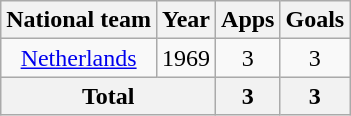<table class=wikitable style=text-align:center>
<tr>
<th>National team</th>
<th>Year</th>
<th>Apps</th>
<th>Goals</th>
</tr>
<tr>
<td rowspan="1"><a href='#'>Netherlands</a></td>
<td>1969</td>
<td>3</td>
<td>3</td>
</tr>
<tr>
<th colspan="2">Total</th>
<th>3</th>
<th>3</th>
</tr>
</table>
